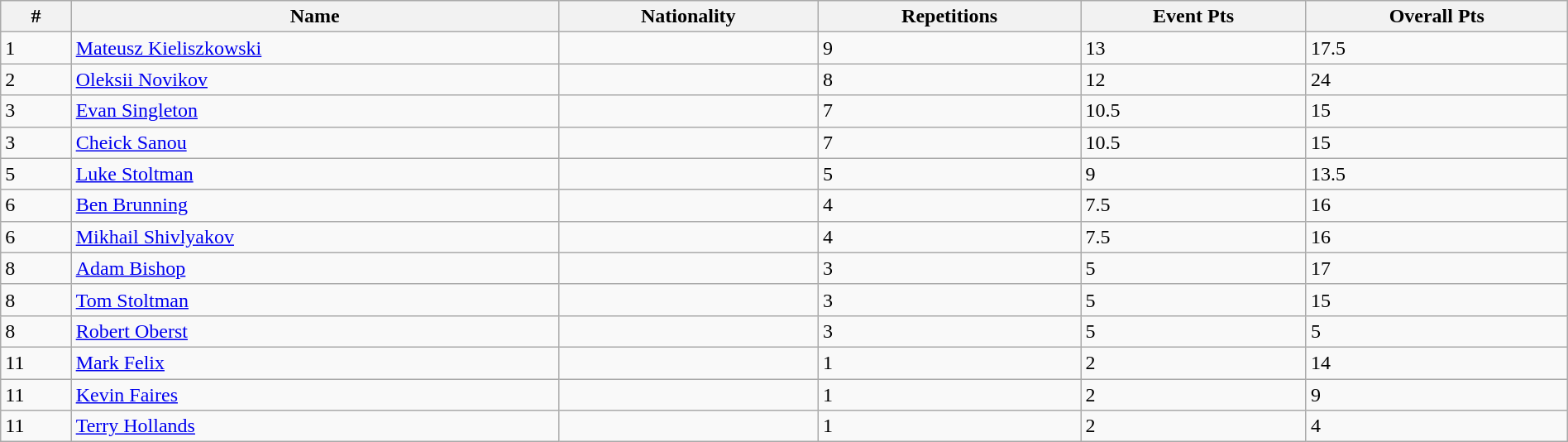<table class="wikitable sortable" style="display: inline-table;width: 100%;">
<tr>
<th>#</th>
<th>Name</th>
<th>Nationality</th>
<th>Repetitions</th>
<th>Event Pts</th>
<th>Overall Pts</th>
</tr>
<tr>
<td>1</td>
<td><a href='#'>Mateusz Kieliszkowski</a></td>
<td></td>
<td>9</td>
<td>13</td>
<td>17.5</td>
</tr>
<tr>
<td>2</td>
<td><a href='#'>Oleksii Novikov</a></td>
<td></td>
<td>8</td>
<td>12</td>
<td>24</td>
</tr>
<tr>
<td>3</td>
<td><a href='#'>Evan Singleton</a></td>
<td></td>
<td>7</td>
<td>10.5</td>
<td>15</td>
</tr>
<tr>
<td>3</td>
<td><a href='#'>Cheick Sanou</a></td>
<td></td>
<td>7</td>
<td>10.5</td>
<td>15</td>
</tr>
<tr>
<td>5</td>
<td><a href='#'>Luke Stoltman</a></td>
<td></td>
<td>5</td>
<td>9</td>
<td>13.5</td>
</tr>
<tr>
<td>6</td>
<td><a href='#'>Ben Brunning</a></td>
<td></td>
<td>4</td>
<td>7.5</td>
<td>16</td>
</tr>
<tr>
<td>6</td>
<td><a href='#'>Mikhail Shivlyakov</a></td>
<td></td>
<td>4</td>
<td>7.5</td>
<td>16</td>
</tr>
<tr>
<td>8</td>
<td><a href='#'>Adam Bishop</a></td>
<td></td>
<td>3</td>
<td>5</td>
<td>17</td>
</tr>
<tr>
<td>8</td>
<td><a href='#'>Tom Stoltman</a></td>
<td></td>
<td>3</td>
<td>5</td>
<td>15</td>
</tr>
<tr>
<td>8</td>
<td><a href='#'>Robert Oberst</a></td>
<td></td>
<td>3</td>
<td>5</td>
<td>5</td>
</tr>
<tr>
<td>11</td>
<td><a href='#'>Mark Felix</a></td>
<td></td>
<td>1</td>
<td>2</td>
<td>14</td>
</tr>
<tr>
<td>11</td>
<td><a href='#'>Kevin Faires</a></td>
<td></td>
<td>1</td>
<td>2</td>
<td>9</td>
</tr>
<tr>
<td>11</td>
<td><a href='#'>Terry Hollands</a></td>
<td></td>
<td>1</td>
<td>2</td>
<td>4</td>
</tr>
</table>
